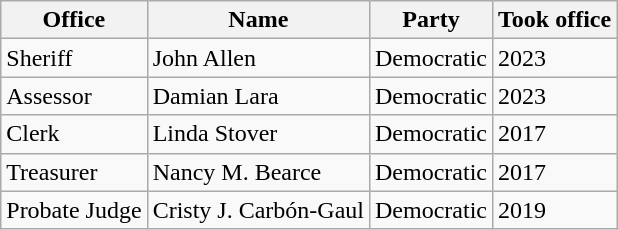<table class="wikitable sortable">
<tr>
<th>Office</th>
<th>Name</th>
<th>Party</th>
<th>Took office</th>
</tr>
<tr>
<td>Sheriff</td>
<td>John Allen</td>
<td>Democratic</td>
<td>2023</td>
</tr>
<tr>
<td>Assessor</td>
<td>Damian Lara</td>
<td>Democratic</td>
<td>2023</td>
</tr>
<tr>
<td>Clerk</td>
<td>Linda Stover</td>
<td>Democratic</td>
<td>2017</td>
</tr>
<tr>
<td>Treasurer</td>
<td>Nancy M. Bearce</td>
<td>Democratic</td>
<td>2017</td>
</tr>
<tr>
<td>Probate Judge</td>
<td>Cristy J. Carbón-Gaul</td>
<td>Democratic</td>
<td>2019</td>
</tr>
</table>
